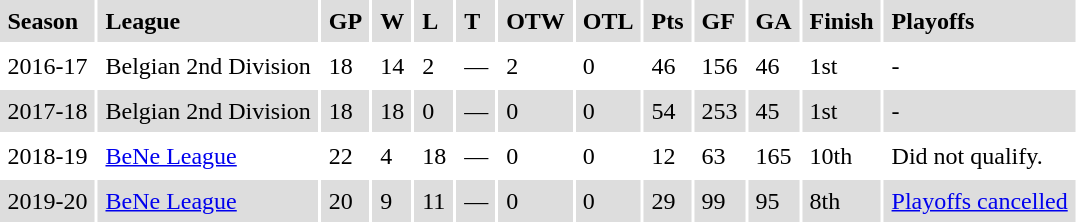<table cellpadding=5>
<tr bgcolor="#dddddd">
<td><strong>Season</strong></td>
<td><strong>League</strong></td>
<td><strong>GP</strong></td>
<td><strong>W</strong></td>
<td><strong>L</strong></td>
<td><strong>T</strong></td>
<td><strong>OTW</strong></td>
<td><strong>OTL</strong></td>
<td><strong>Pts</strong></td>
<td><strong>GF</strong></td>
<td><strong>GA</strong></td>
<td><strong>Finish</strong></td>
<td><strong>Playoffs</strong></td>
</tr>
<tr>
<td>2016-17</td>
<td>Belgian 2nd Division</td>
<td>18</td>
<td>14</td>
<td>2</td>
<td>—</td>
<td>2</td>
<td>0</td>
<td>46</td>
<td>156</td>
<td>46</td>
<td>1st</td>
<td>-</td>
</tr>
<tr bgcolor="#dddddd">
<td>2017-18</td>
<td>Belgian 2nd Division</td>
<td>18</td>
<td>18</td>
<td>0</td>
<td>—</td>
<td>0</td>
<td>0</td>
<td>54</td>
<td>253</td>
<td>45</td>
<td>1st</td>
<td>-</td>
</tr>
<tr>
<td>2018-19</td>
<td><a href='#'>BeNe League</a></td>
<td>22</td>
<td>4</td>
<td>18</td>
<td>—</td>
<td>0</td>
<td>0</td>
<td>12</td>
<td>63</td>
<td>165</td>
<td>10th</td>
<td>Did not qualify.</td>
</tr>
<tr bgcolor="#dddddd">
<td>2019-20</td>
<td><a href='#'>BeNe League</a></td>
<td>20</td>
<td>9</td>
<td>11</td>
<td>—</td>
<td>0</td>
<td>0</td>
<td>29</td>
<td>99</td>
<td>95</td>
<td>8th</td>
<td><a href='#'>Playoffs cancelled</a></td>
</tr>
</table>
